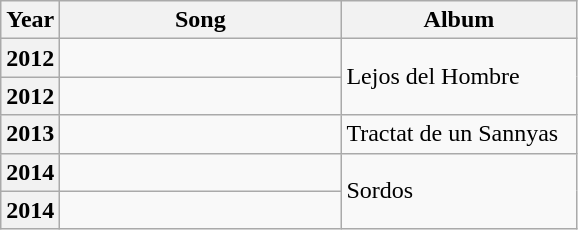<table class="wikitable">
<tr>
<th align="left" valign="top" width="30">Year</th>
<th align="left" valign="top" width="180">Song</th>
<th align="left" valign="top" width="150">Album</th>
</tr>
<tr>
<th>2012</th>
<td></td>
<td align="left" rowspan="2">Lejos del Hombre</td>
</tr>
<tr>
<th>2012</th>
<td></td>
</tr>
<tr>
<th>2013</th>
<td></td>
<td align="left" rowspan="1">Tractat de un Sannyas</td>
</tr>
<tr>
<th>2014</th>
<td></td>
<td align="left" rowspan="2">Sordos</td>
</tr>
<tr>
<th>2014</th>
<td></td>
</tr>
</table>
